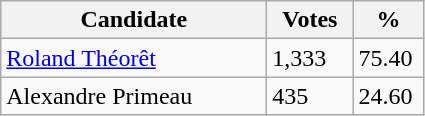<table class="wikitable">
<tr>
<th style="width: 170px">Candidate</th>
<th style="width: 50px">Votes</th>
<th style="width: 40px">%</th>
</tr>
<tr>
<td><a href='#'>Roland Théorêt</a></td>
<td>1,333</td>
<td>75.40</td>
</tr>
<tr>
<td>Alexandre Primeau</td>
<td>435</td>
<td>24.60</td>
</tr>
</table>
